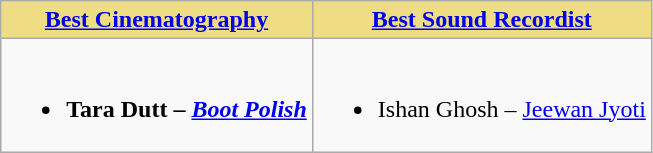<table class="wikitable">
<tr>
<th style="background:#EEDD82;"><a href='#'>Best Cinematography</a></th>
<th style="background:#EEDD82;"><a href='#'> Best Sound Recordist</a></th>
</tr>
<tr>
<td valign=top><br><ul><li><strong>Tara Dutt – <em><a href='#'>Boot Polish</a><strong><em></li></ul></td>
<td valign=top><br><ul><li></strong>Ishan Ghosh – </em><a href='#'>Jeewan Jyoti</a></em></strong></li></ul></td>
</tr>
</table>
